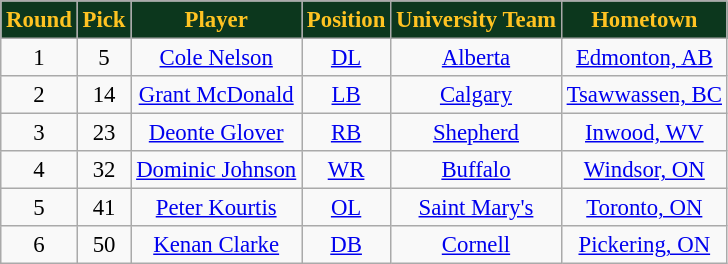<table class="wikitable" style="font-size: 95%;">
<tr>
<th style="background:#0C371D;color:#ffc322;">Round</th>
<th style="background:#0C371D;color:#ffc322;">Pick</th>
<th style="background:#0C371D;color:#ffc322;">Player</th>
<th style="background:#0C371D;color:#ffc322;">Position</th>
<th style="background:#0C371D;color:#ffc322;">University Team</th>
<th style="background:#0C371D;color:#ffc322;">Hometown</th>
</tr>
<tr align="center">
<td align=center>1</td>
<td>5</td>
<td><a href='#'>Cole Nelson</a></td>
<td><a href='#'>DL</a></td>
<td><a href='#'>Alberta</a></td>
<td><a href='#'>Edmonton, AB</a></td>
</tr>
<tr align="center">
<td align=center>2</td>
<td>14</td>
<td><a href='#'>Grant McDonald</a></td>
<td><a href='#'>LB</a></td>
<td><a href='#'>Calgary</a></td>
<td><a href='#'>Tsawwassen, BC</a></td>
</tr>
<tr align="center">
<td align=center>3</td>
<td>23</td>
<td><a href='#'>Deonte Glover</a></td>
<td><a href='#'>RB</a></td>
<td><a href='#'>Shepherd</a></td>
<td><a href='#'>Inwood, WV</a></td>
</tr>
<tr align="center">
<td align=center>4</td>
<td>32</td>
<td><a href='#'>Dominic Johnson</a></td>
<td><a href='#'>WR</a></td>
<td><a href='#'>Buffalo</a></td>
<td><a href='#'>Windsor, ON</a></td>
</tr>
<tr align="center">
<td align=center>5</td>
<td>41</td>
<td><a href='#'>Peter Kourtis</a></td>
<td><a href='#'>OL</a></td>
<td><a href='#'>Saint Mary's</a></td>
<td><a href='#'>Toronto, ON</a></td>
</tr>
<tr align="center">
<td align=center>6</td>
<td>50</td>
<td><a href='#'>Kenan Clarke</a></td>
<td><a href='#'>DB</a></td>
<td><a href='#'>Cornell</a></td>
<td><a href='#'>Pickering, ON</a></td>
</tr>
</table>
